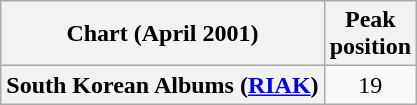<table class="wikitable plainrowheaders">
<tr>
<th>Chart (April 2001)</th>
<th>Peak<br>position</th>
</tr>
<tr>
<th scope="row">South Korean Albums (<a href='#'>RIAK</a>)</th>
<td style="text-align:center;">19</td>
</tr>
</table>
